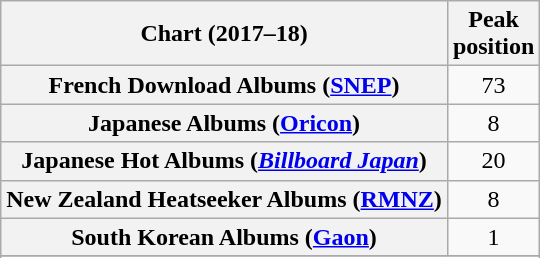<table class="wikitable sortable plainrowheaders" style="text-align:center">
<tr>
<th scope="col">Chart (2017–18)</th>
<th scope="col">Peak<br> position</th>
</tr>
<tr>
<th scope="row">French Download Albums (<a href='#'>SNEP</a>)</th>
<td>73</td>
</tr>
<tr>
<th scope="row">Japanese Albums (<a href='#'>Oricon</a>)</th>
<td>8</td>
</tr>
<tr>
<th scope="row">Japanese Hot Albums (<em><a href='#'>Billboard Japan</a></em>)</th>
<td>20</td>
</tr>
<tr>
<th scope="row">New Zealand Heatseeker Albums (<a href='#'>RMNZ</a>)</th>
<td>8</td>
</tr>
<tr>
<th scope="row">South Korean Albums (<a href='#'>Gaon</a>)</th>
<td>1</td>
</tr>
<tr>
</tr>
<tr>
</tr>
</table>
